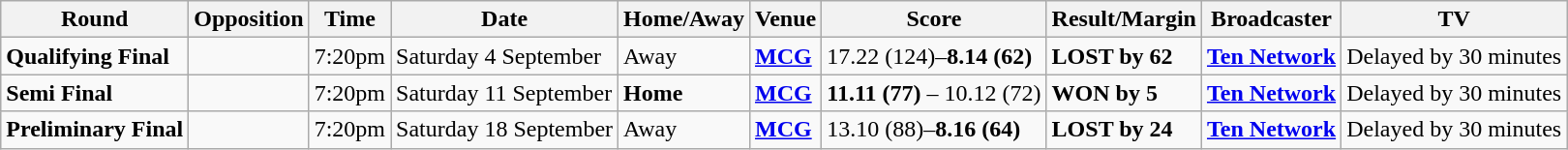<table class="wikitable" style="font-size=95%;">
<tr>
<th>Round</th>
<th>Opposition</th>
<th>Time</th>
<th>Date</th>
<th>Home/Away</th>
<th>Venue</th>
<th>Score</th>
<th>Result/Margin</th>
<th>Broadcaster</th>
<th>TV</th>
</tr>
<tr valign="top">
<td><strong>Qualifying Final</strong></td>
<td></td>
<td>7:20pm</td>
<td>Saturday 4 September</td>
<td>Away</td>
<td><strong><a href='#'>MCG</a></strong></td>
<td>17.22 (124)–<strong>8.14 (62)</strong></td>
<td><strong>LOST by 62</strong></td>
<td><strong><a href='#'>Ten Network</a></strong></td>
<td>Delayed by 30 minutes</td>
</tr>
<tr>
<td><strong>Semi Final</strong></td>
<td></td>
<td>7:20pm</td>
<td>Saturday 11 September</td>
<td><strong>Home</strong></td>
<td><strong><a href='#'>MCG</a></strong></td>
<td><strong>11.11 (77)</strong> – 10.12 (72)</td>
<td><strong>WON by 5</strong></td>
<td><strong><a href='#'>Ten Network</a></strong></td>
<td>Delayed by 30 minutes</td>
</tr>
<tr>
<td><strong>Preliminary Final</strong></td>
<td></td>
<td>7:20pm</td>
<td>Saturday 18 September</td>
<td>Away</td>
<td><strong><a href='#'>MCG</a></strong></td>
<td>13.10 (88)–<strong>8.16 (64)</strong></td>
<td><strong>LOST by 24</strong></td>
<td><strong><a href='#'>Ten Network</a></strong></td>
<td>Delayed by 30 minutes</td>
</tr>
</table>
